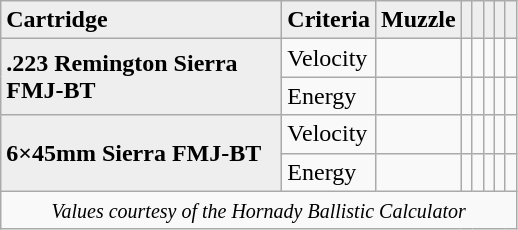<table class="wikitable" border="1">
<tr>
<td style="background: #eeeeee" width="180pt"><strong>Cartridge</strong></td>
<td style="background: #eeeeee"><strong>Criteria</strong></td>
<td style="background: #eeeeee"><strong>Muzzle</strong></td>
<td style="background: #eeeeee"><strong></strong></td>
<td style="background: #eeeeee"><strong></strong></td>
<td style="background: #eeeeee"><strong></strong></td>
<td style="background: #eeeeee"><strong></strong></td>
<td style="background: #eeeeee"><strong></strong></td>
</tr>
<tr>
<td style="background: #eeeeee" rowspan="2"><strong>.223 Remington  Sierra FMJ-BT</strong></td>
<td>Velocity</td>
<td></td>
<td></td>
<td></td>
<td></td>
<td></td>
<td></td>
</tr>
<tr>
<td>Energy</td>
<td></td>
<td></td>
<td></td>
<td></td>
<td></td>
<td></td>
</tr>
<tr>
<td style="background: #eeeeee" rowspan="2"><strong>6×45mm  Sierra FMJ-BT</strong></td>
<td>Velocity</td>
<td></td>
<td></td>
<td></td>
<td></td>
<td></td>
<td></td>
</tr>
<tr>
<td>Energy</td>
<td></td>
<td></td>
<td></td>
<td></td>
<td></td>
<td></td>
</tr>
<tr>
<td colspan="8" align="center"><small><em>Values courtesy of the Hornady Ballistic Calculator</em></small></td>
</tr>
</table>
